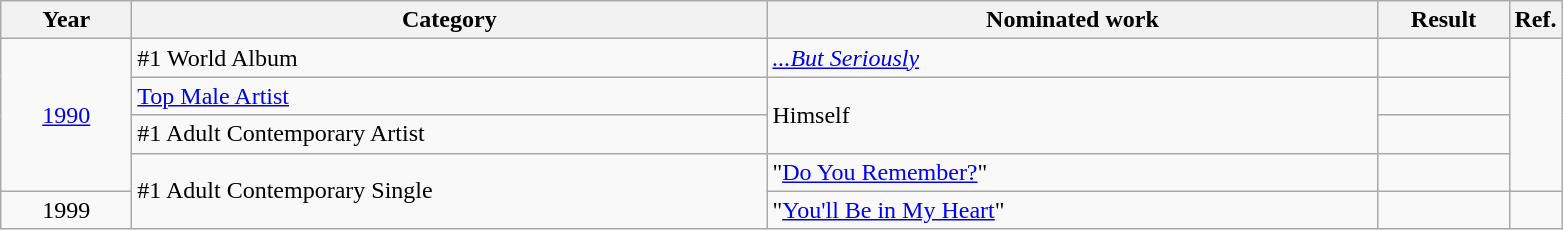<table class=wikitable>
<tr>
<th scope="col" style="width:5em;">Year</th>
<th scope="col" style="width:26em;">Category</th>
<th scope="col" style="width:25em;">Nominated work</th>
<th scope="col" style="width:5em;">Result</th>
<th>Ref.</th>
</tr>
<tr>
<td style="text-align:center;", rowspan="4"><a href='#'>1990</a></td>
<td>#1 World Album</td>
<td><em><a href='#'>...But Seriously</a></em></td>
<td></td>
<td rowspan="4"></td>
</tr>
<tr>
<td><a href='#'>Top Male Artist</a></td>
<td rowspan="2">Himself</td>
<td></td>
</tr>
<tr>
<td>#1 Adult Contemporary Artist</td>
<td></td>
</tr>
<tr>
<td rowspan="2">#1 Adult Contemporary Single</td>
<td>"<a href='#'>Do You Remember?</a>"</td>
<td></td>
</tr>
<tr>
<td style="text-align:center;">1999</td>
<td>"<a href='#'>You'll Be in My Heart</a>"</td>
<td></td>
<td></td>
</tr>
</table>
